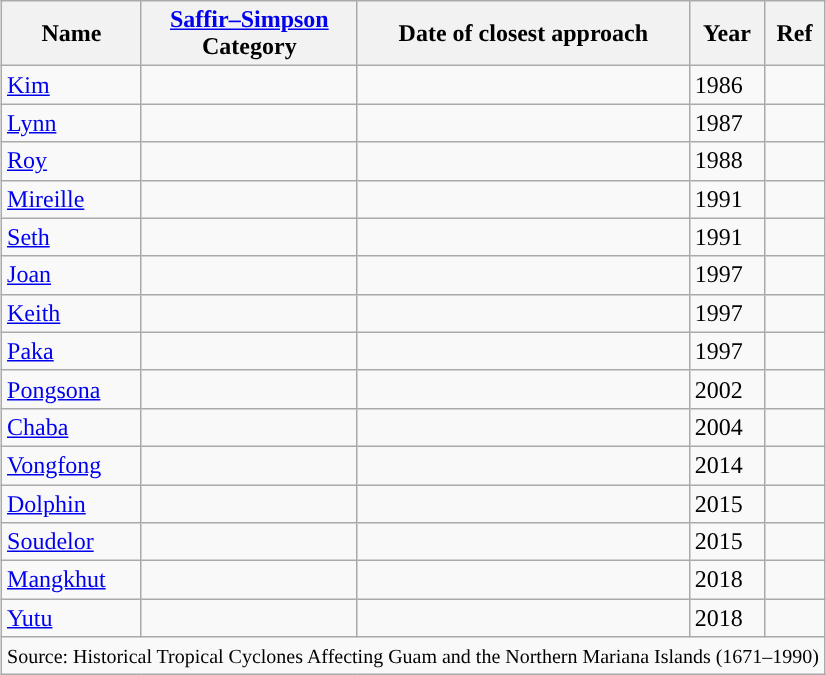<table class = "wikitable" style="margin:1em auto;">
<tr>
<th>Name</th>
<th><a href='#'>Saffir–Simpson</a><br>Category</th>
<th>Date of closest approach</th>
<th>Year</th>
<th>Ref</th>
</tr>
<tr>
<td><a href='#'>Kim</a></td>
<td></td>
<td></td>
<td>1986</td>
<td></td>
</tr>
<tr>
<td><a href='#'>Lynn</a></td>
<td></td>
<td></td>
<td>1987</td>
<td></td>
</tr>
<tr>
<td><a href='#'>Roy</a></td>
<td></td>
<td></td>
<td>1988</td>
<td></td>
</tr>
<tr>
<td><a href='#'>Mireille</a></td>
<td></td>
<td></td>
<td>1991</td>
<td></td>
</tr>
<tr>
<td><a href='#'>Seth</a></td>
<td></td>
<td></td>
<td>1991</td>
<td></td>
</tr>
<tr>
<td><a href='#'>Joan</a></td>
<td></td>
<td></td>
<td>1997</td>
<td></td>
</tr>
<tr>
<td><a href='#'>Keith</a></td>
<td></td>
<td></td>
<td>1997</td>
<td></td>
</tr>
<tr>
<td><a href='#'>Paka</a></td>
<td></td>
<td></td>
<td>1997</td>
<td></td>
</tr>
<tr>
<td><a href='#'>Pongsona</a></td>
<td></td>
<td></td>
<td>2002</td>
<td></td>
</tr>
<tr>
<td><a href='#'>Chaba</a></td>
<td></td>
<td></td>
<td>2004</td>
<td></td>
</tr>
<tr>
<td><a href='#'>Vongfong</a></td>
<td></td>
<td></td>
<td>2014</td>
<td></td>
</tr>
<tr>
<td><a href='#'>Dolphin</a></td>
<td></td>
<td></td>
<td>2015</td>
<td></td>
</tr>
<tr>
<td><a href='#'>Soudelor</a></td>
<td></td>
<td></td>
<td>2015</td>
<td></td>
</tr>
<tr>
<td><a href='#'>Mangkhut</a></td>
<td></td>
<td></td>
<td>2018</td>
<td></td>
</tr>
<tr>
<td><a href='#'>Yutu</a></td>
<td></td>
<td></td>
<td>2018</td>
<td></td>
</tr>
<tr>
<td colspan="9"><small>Source: Historical Tropical Cyclones Affecting Guam and the Northern Mariana Islands (1671–1990)</small></td>
</tr>
</table>
